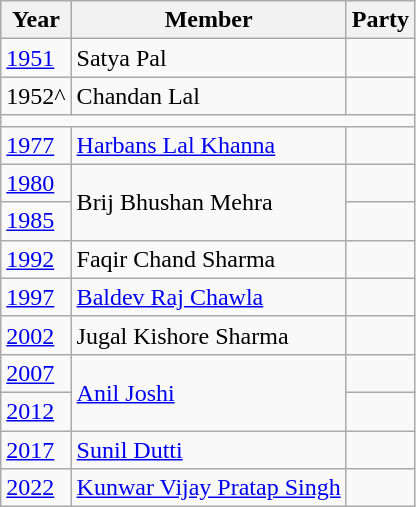<table class="wikitable">
<tr>
<th>Year</th>
<th>Member</th>
<th colspan="2">Party</th>
</tr>
<tr>
<td><a href='#'>1951</a></td>
<td>Satya Pal</td>
<td></td>
</tr>
<tr>
<td>1952^</td>
<td>Chandan Lal</td>
</tr>
<tr>
<td colspan="4"></td>
</tr>
<tr>
<td><a href='#'>1977</a></td>
<td><a href='#'>Harbans Lal Khanna</a></td>
<td></td>
</tr>
<tr>
<td><a href='#'>1980</a></td>
<td rowspan="2">Brij Bhushan Mehra</td>
<td></td>
</tr>
<tr>
<td><a href='#'>1985</a></td>
<td></td>
</tr>
<tr>
<td><a href='#'>1992</a></td>
<td>Faqir Chand Sharma</td>
</tr>
<tr>
<td><a href='#'>1997</a></td>
<td><a href='#'>Baldev Raj Chawla</a></td>
<td></td>
</tr>
<tr>
<td><a href='#'>2002</a></td>
<td>Jugal Kishore Sharma</td>
<td></td>
</tr>
<tr>
<td><a href='#'>2007</a></td>
<td rowspan="2"><a href='#'>Anil Joshi</a></td>
<td></td>
</tr>
<tr>
<td><a href='#'>2012</a></td>
</tr>
<tr>
<td><a href='#'>2017</a></td>
<td><a href='#'>Sunil Dutti</a></td>
<td></td>
</tr>
<tr>
<td><a href='#'>2022</a></td>
<td><a href='#'>Kunwar Vijay Pratap Singh</a></td>
<td></td>
</tr>
</table>
